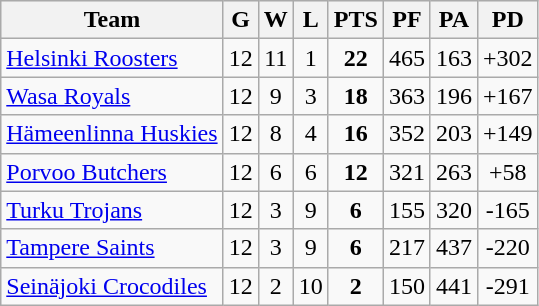<table class="wikitable" border="1">
<tr style="background:#efefef;">
<th>Team</th>
<th>G</th>
<th>W</th>
<th>L</th>
<th>PTS</th>
<th>PF</th>
<th>PA</th>
<th>PD</th>
</tr>
<tr style="text-align:center;">
<td align="left"><a href='#'>Helsinki Roosters</a></td>
<td>12</td>
<td>11</td>
<td>1</td>
<td><strong>22</strong></td>
<td>465</td>
<td>163</td>
<td>+302</td>
</tr>
<tr style="text-align:center;">
<td align="left"><a href='#'>Wasa Royals</a></td>
<td>12</td>
<td>9</td>
<td>3</td>
<td><strong>18</strong></td>
<td>363</td>
<td>196</td>
<td>+167</td>
</tr>
<tr style="text-align:center;">
<td align="left"><a href='#'>Hämeenlinna Huskies</a></td>
<td>12</td>
<td>8</td>
<td>4</td>
<td><strong>16</strong></td>
<td>352</td>
<td>203</td>
<td>+149</td>
</tr>
<tr style="text-align:center;">
<td align="left"><a href='#'>Porvoo Butchers</a></td>
<td>12</td>
<td>6</td>
<td>6</td>
<td><strong>12</strong></td>
<td>321</td>
<td>263</td>
<td>+58</td>
</tr>
<tr style="text-align:center;">
<td align="left"><a href='#'>Turku Trojans</a></td>
<td>12</td>
<td>3</td>
<td>9</td>
<td><strong>6</strong></td>
<td>155</td>
<td>320</td>
<td>-165</td>
</tr>
<tr style="text-align:center;">
<td align="left"><a href='#'>Tampere Saints</a></td>
<td>12</td>
<td>3</td>
<td>9</td>
<td><strong>6</strong></td>
<td>217</td>
<td>437</td>
<td>-220</td>
</tr>
<tr style="text-align:center;">
<td align="left"><a href='#'>Seinäjoki Crocodiles</a></td>
<td>12</td>
<td>2</td>
<td>10</td>
<td><strong>2</strong></td>
<td>150</td>
<td>441</td>
<td>-291</td>
</tr>
</table>
